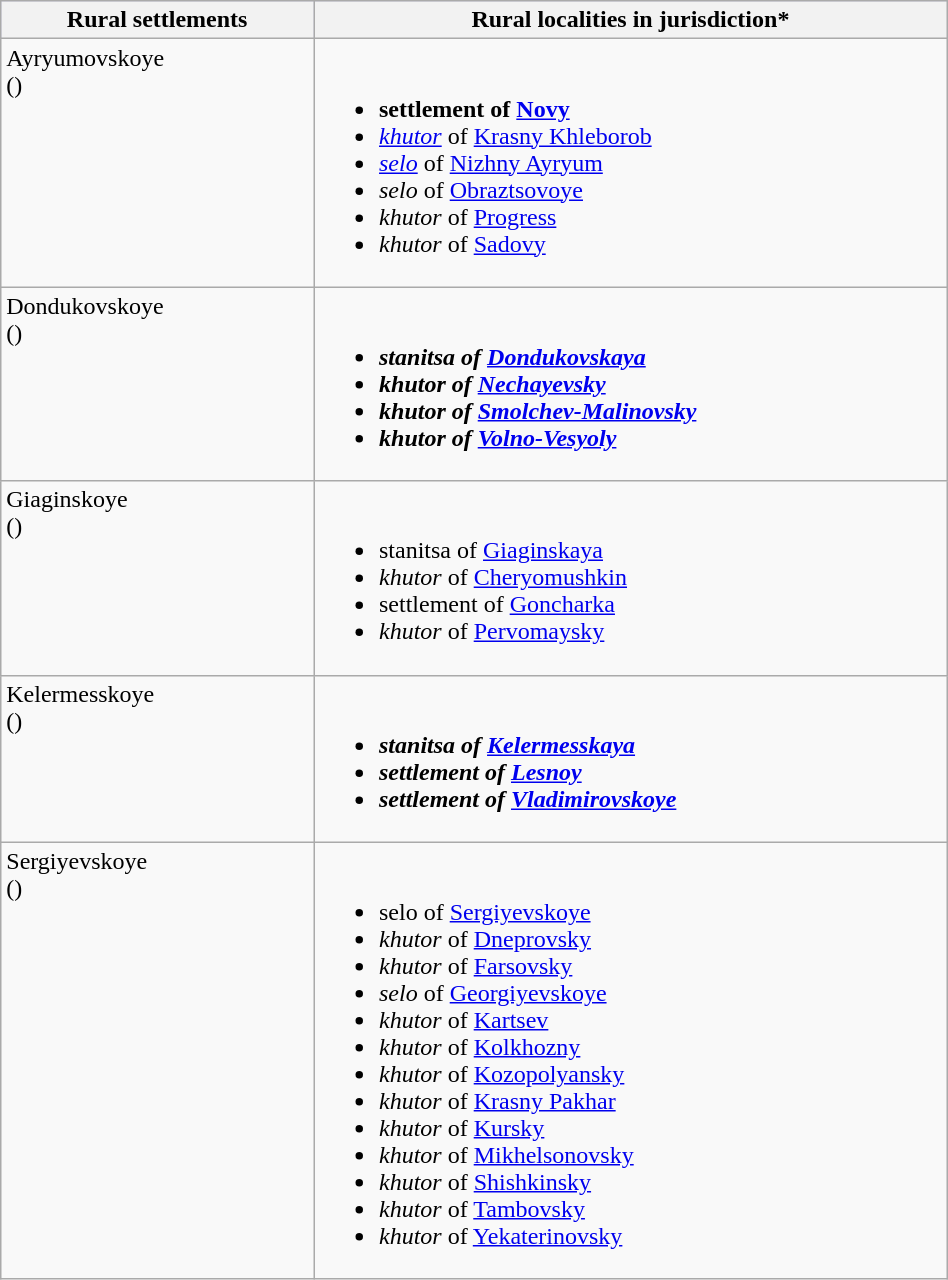<table class="wikitable" style="width:50%">
<tr bgcolor="#CCCCFF" align="left">
<th>Rural settlements</th>
<th>Rural localities in jurisdiction*</th>
</tr>
<tr>
<td valign="top">Ayryumovskoye<br>()</td>
<td><br><ul><li><strong>settlement of <a href='#'>Novy</a></strong></li><li><em><a href='#'>khutor</a></em> of <a href='#'>Krasny Khleborob</a></li><li><em><a href='#'>selo</a></em> of <a href='#'>Nizhny Ayryum</a></li><li><em>selo</em> of <a href='#'>Obraztsovoye</a></li><li><em>khutor</em> of <a href='#'>Progress</a></li><li><em>khutor</em> of <a href='#'>Sadovy</a></li></ul></td>
</tr>
<tr>
<td valign="top">Dondukovskoye<br>()</td>
<td><br><ul><li><strong><em>stanitsa<em> of <a href='#'>Dondukovskaya</a><strong></li><li></em>khutor<em> of <a href='#'>Nechayevsky</a></li><li></em>khutor<em> of <a href='#'>Smolchev-Malinovsky</a></li><li></em>khutor<em> of <a href='#'>Volno-Vesyoly</a></li></ul></td>
</tr>
<tr>
<td valign="top">Giaginskoye<br>()</td>
<td><br><ul><li></em></strong>stanitsa</em> of <a href='#'>Giaginskaya</a></strong></li><li><em>khutor</em> of <a href='#'>Cheryomushkin</a></li><li>settlement of <a href='#'>Goncharka</a></li><li><em>khutor</em> of <a href='#'>Pervomaysky</a></li></ul></td>
</tr>
<tr>
<td valign="top">Kelermesskoye<br>()</td>
<td><br><ul><li><strong><em>stanitsa<em> of <a href='#'>Kelermesskaya</a><strong></li><li>settlement of <a href='#'>Lesnoy</a></li><li>settlement of <a href='#'>Vladimirovskoye</a></li></ul></td>
</tr>
<tr>
<td valign="top">Sergiyevskoye<br>()</td>
<td><br><ul><li></em></strong>selo</em> of <a href='#'>Sergiyevskoye</a></strong></li><li><em>khutor</em> of <a href='#'>Dneprovsky</a></li><li><em>khutor</em> of <a href='#'>Farsovsky</a></li><li><em>selo</em> of <a href='#'>Georgiyevskoye</a></li><li><em>khutor</em> of <a href='#'>Kartsev</a></li><li><em>khutor</em> of <a href='#'>Kolkhozny</a></li><li><em>khutor</em> of <a href='#'>Kozopolyansky</a></li><li><em>khutor</em> of <a href='#'>Krasny Pakhar</a></li><li><em>khutor</em> of <a href='#'>Kursky</a></li><li><em>khutor</em> of <a href='#'>Mikhelsonovsky</a></li><li><em>khutor</em> of <a href='#'>Shishkinsky</a></li><li><em>khutor</em> of <a href='#'>Tambovsky</a></li><li><em>khutor</em> of <a href='#'>Yekaterinovsky</a></li></ul></td>
</tr>
</table>
